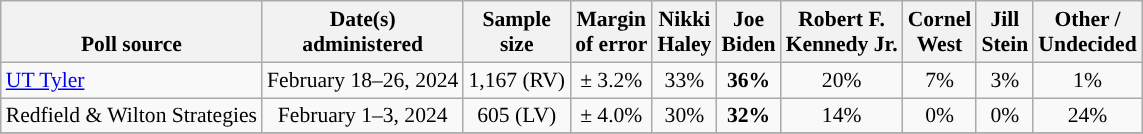<table class="wikitable sortable mw-datatable" style="font-size:90%;text-align:center;line-height:17px">
<tr style="vertical-align:bottom">
<th>Poll source</th>
<th>Date(s)<br>administered</th>
<th>Sample<br>size</th>
<th>Margin<br>of error</th>
<th class="unsortable">Nikki<br>Haley<br></th>
<th class="unsortable">Joe<br>Biden<br></th>
<th class="unsortable">Robert F.<br>Kennedy Jr.<br></th>
<th class="unsortable">Cornel<br>West<br></th>
<th class="unsortable">Jill<br>Stein<br></th>
<th class="unsortable">Other /<br>Undecided</th>
</tr>
<tr>
<td style="text-align:left;"><a href='#'>UT Tyler</a></td>
<td data-sort-value="2024-02-26">February 18–26, 2024</td>
<td>1,167 (RV)</td>
<td>± 3.2%</td>
<td>33%</td>
<td style="color:black;background-color:"><strong>36%</strong></td>
<td>20%</td>
<td>7%</td>
<td>3%</td>
<td>1%</td>
</tr>
<tr>
<td style="text-align:left;">Redfield & Wilton Strategies</td>
<td>February 1–3, 2024</td>
<td>605 (LV)</td>
<td>± 4.0%</td>
<td>30%</td>
<td style="color:black;background-color:"><strong>32%</strong></td>
<td>14%</td>
<td>0%</td>
<td>0%</td>
<td>24%</td>
</tr>
<tr>
</tr>
</table>
